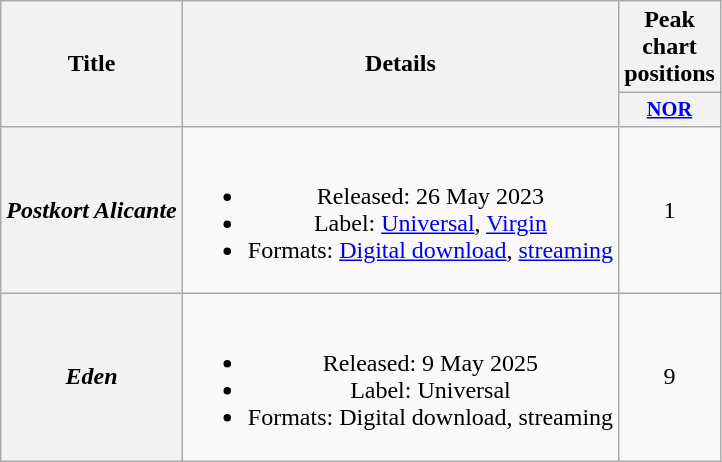<table class="wikitable plainrowheaders" style="text-align:center;">
<tr>
<th scope="col" rowspan="2">Title</th>
<th scope="col" rowspan="2">Details</th>
<th scope="col" colspan="1">Peak chart positions</th>
</tr>
<tr>
<th scope="col" style="width:3em;font-size:85%;"><a href='#'>NOR</a><br></th>
</tr>
<tr>
<th scope="row"><em>Postkort Alicante</em></th>
<td><br><ul><li>Released: 26 May 2023</li><li>Label: <a href='#'>Universal</a>, <a href='#'>Virgin</a></li><li>Formats: <a href='#'>Digital download</a>, <a href='#'>streaming</a></li></ul></td>
<td>1</td>
</tr>
<tr>
<th scope="row"><em>Eden</em></th>
<td><br><ul><li>Released: 9 May 2025</li><li>Label: Universal</li><li>Formats: Digital download, streaming</li></ul></td>
<td>9</td>
</tr>
</table>
